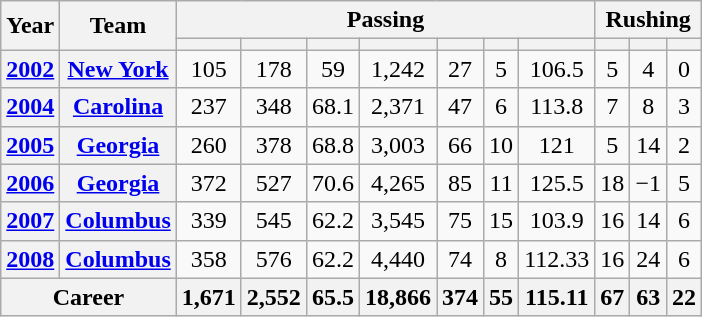<table class="wikitable" style="text-align:center;">
<tr>
<th rowspan="2">Year</th>
<th rowspan="2">Team</th>
<th colspan="7">Passing</th>
<th colspan="3">Rushing</th>
</tr>
<tr>
<th></th>
<th></th>
<th></th>
<th></th>
<th></th>
<th></th>
<th></th>
<th></th>
<th></th>
<th></th>
</tr>
<tr>
<th><a href='#'>2002</a></th>
<th><a href='#'>New York</a></th>
<td>105</td>
<td>178</td>
<td>59</td>
<td>1,242</td>
<td>27</td>
<td>5</td>
<td>106.5</td>
<td>5</td>
<td>4</td>
<td>0</td>
</tr>
<tr>
<th><a href='#'>2004</a></th>
<th><a href='#'>Carolina</a></th>
<td>237</td>
<td>348</td>
<td>68.1</td>
<td>2,371</td>
<td>47</td>
<td>6</td>
<td>113.8</td>
<td>7</td>
<td>8</td>
<td>3</td>
</tr>
<tr>
<th><a href='#'>2005</a></th>
<th><a href='#'>Georgia</a></th>
<td>260</td>
<td>378</td>
<td>68.8</td>
<td>3,003</td>
<td>66</td>
<td>10</td>
<td>121</td>
<td>5</td>
<td>14</td>
<td>2</td>
</tr>
<tr>
<th><a href='#'>2006</a></th>
<th><a href='#'>Georgia</a></th>
<td>372</td>
<td>527</td>
<td>70.6</td>
<td>4,265</td>
<td>85</td>
<td>11</td>
<td>125.5</td>
<td>18</td>
<td>−1</td>
<td>5</td>
</tr>
<tr>
<th><a href='#'>2007</a></th>
<th><a href='#'>Columbus</a></th>
<td>339</td>
<td>545</td>
<td>62.2</td>
<td>3,545</td>
<td>75</td>
<td>15</td>
<td>103.9</td>
<td>16</td>
<td>14</td>
<td>6</td>
</tr>
<tr>
<th><a href='#'>2008</a></th>
<th><a href='#'>Columbus</a></th>
<td>358</td>
<td>576</td>
<td>62.2</td>
<td>4,440</td>
<td>74</td>
<td>8</td>
<td>112.33</td>
<td>16</td>
<td>24</td>
<td>6</td>
</tr>
<tr>
<th colspan="2">Career</th>
<th>1,671</th>
<th>2,552</th>
<th>65.5</th>
<th>18,866</th>
<th>374</th>
<th>55</th>
<th>115.11</th>
<th>67</th>
<th>63</th>
<th>22</th>
</tr>
</table>
